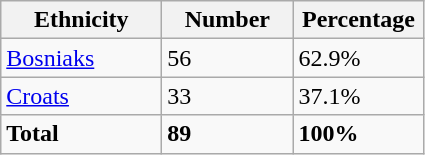<table class="wikitable">
<tr>
<th width="100px">Ethnicity</th>
<th width="80px">Number</th>
<th width="80px">Percentage</th>
</tr>
<tr>
<td><a href='#'>Bosniaks</a></td>
<td>56</td>
<td>62.9%</td>
</tr>
<tr>
<td><a href='#'>Croats</a></td>
<td>33</td>
<td>37.1%</td>
</tr>
<tr>
<td><strong>Total</strong></td>
<td><strong>89</strong></td>
<td><strong>100%</strong></td>
</tr>
</table>
